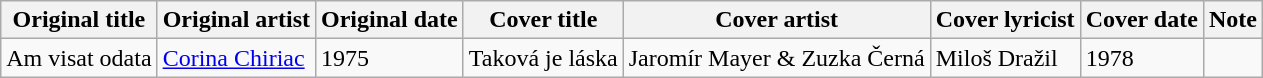<table class="wikitable sortable">
<tr>
<th>Original title</th>
<th>Original artist</th>
<th nowrap=yes>Original date</th>
<th>Cover title</th>
<th>Cover artist</th>
<th>Cover lyricist</th>
<th nowrap=yes>Cover date</th>
<th class=unsortable>Note</th>
</tr>
<tr>
<td>Am visat odata</td>
<td><a href='#'>Corina Chiriac</a></td>
<td>1975</td>
<td>Taková je láska</td>
<td>Jaromír Mayer & Zuzka Černá</td>
<td>Miloš Dražil</td>
<td>1978</td>
<td></td>
</tr>
</table>
